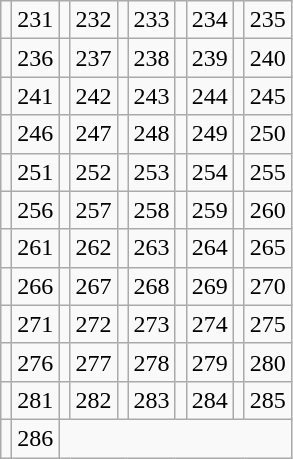<table class="wikitable" style="text-align:center">
<tr>
<td></td>
<td>231<br><big></big></td>
<td></td>
<td>232<br><big></big></td>
<td></td>
<td>233<br><big></big></td>
<td></td>
<td>234<br><big></big></td>
<td></td>
<td>235<br><big></big></td>
</tr>
<tr>
<td></td>
<td>236<br><big></big></td>
<td></td>
<td>237<br><big></big></td>
<td></td>
<td>238<br><big></big></td>
<td></td>
<td>239<br><big></big></td>
<td></td>
<td>240<br><big></big></td>
</tr>
<tr>
<td></td>
<td>241<br><big></big></td>
<td></td>
<td>242<br><big></big></td>
<td></td>
<td>243<br><big></big></td>
<td></td>
<td>244<br><big></big></td>
<td></td>
<td>245<br><big></big></td>
</tr>
<tr>
<td></td>
<td>246<br><big></big></td>
<td></td>
<td>247<br><big></big></td>
<td></td>
<td>248<br><big></big></td>
<td></td>
<td>249<br><big></big></td>
<td></td>
<td>250<br><big></big></td>
</tr>
<tr>
<td></td>
<td>251<br><big></big></td>
<td></td>
<td>252<br><big></big></td>
<td></td>
<td>253<br><big></big></td>
<td></td>
<td>254<br><big></big></td>
<td></td>
<td>255<br><big></big></td>
</tr>
<tr>
<td></td>
<td>256<br><big></big></td>
<td></td>
<td>257<br><big></big></td>
<td></td>
<td>258<br><big></big></td>
<td></td>
<td>259<br><big></big></td>
<td></td>
<td>260<br><big></big></td>
</tr>
<tr>
<td></td>
<td>261<br><big></big></td>
<td></td>
<td>262<br><big></big></td>
<td></td>
<td>263<br><big></big></td>
<td></td>
<td>264<br><big></big></td>
<td></td>
<td>265<br><big></big></td>
</tr>
<tr>
<td></td>
<td>266<br><big></big></td>
<td></td>
<td>267<br><big></big></td>
<td></td>
<td>268<br><big></big></td>
<td></td>
<td>269<br><big></big></td>
<td></td>
<td>270<br><big></big></td>
</tr>
<tr>
<td></td>
<td>271<br><big></big></td>
<td></td>
<td>272<br><big></big></td>
<td></td>
<td>273<br><big></big></td>
<td></td>
<td>274<br><big></big></td>
<td></td>
<td>275<br><big></big></td>
</tr>
<tr>
<td></td>
<td>276<br><big></big></td>
<td></td>
<td>277<br><big></big></td>
<td></td>
<td>278<br><big></big></td>
<td></td>
<td>279<br><big></big></td>
<td></td>
<td>280<br><big></big></td>
</tr>
<tr>
<td></td>
<td>281<br><big></big></td>
<td></td>
<td>282<br><big></big></td>
<td></td>
<td>283<br><big></big></td>
<td></td>
<td>284<br><big></big></td>
<td></td>
<td>285<br><big></big></td>
</tr>
<tr>
<td></td>
<td>286<br><big></big></td>
</tr>
</table>
